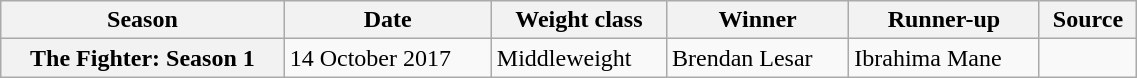<table class="wikitable" style="width:60%;">
<tr>
<th>Season</th>
<th>Date</th>
<th>Weight class</th>
<th>Winner</th>
<th>Runner-up</th>
<th>Source</th>
</tr>
<tr>
<th>The Fighter: Season 1</th>
<td>14 October 2017</td>
<td>Middleweight</td>
<td>Brendan Lesar</td>
<td>Ibrahima Mane</td>
<td></td>
</tr>
</table>
